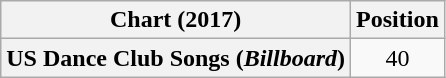<table class="wikitable plainrowheaders" style="text-align:center">
<tr>
<th scope="col">Chart (2017)</th>
<th scope="col">Position</th>
</tr>
<tr>
<th scope="row">US Dance Club Songs (<em>Billboard</em>)</th>
<td>40</td>
</tr>
</table>
